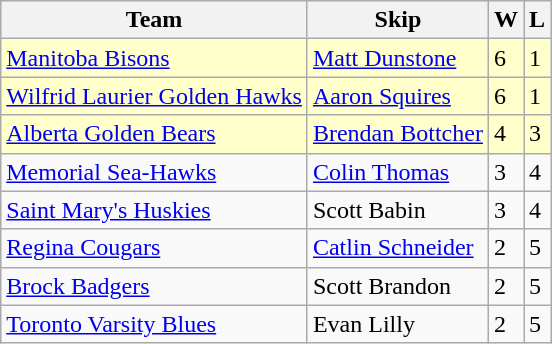<table class=wikitable>
<tr>
<th>Team</th>
<th>Skip</th>
<th>W</th>
<th>L</th>
</tr>
<tr bgcolor=#ffffcc>
<td> <a href='#'>Manitoba Bisons</a></td>
<td><a href='#'>Matt Dunstone</a></td>
<td>6</td>
<td>1</td>
</tr>
<tr bgcolor=#ffffcc>
<td> <a href='#'>Wilfrid Laurier Golden Hawks</a></td>
<td><a href='#'>Aaron Squires</a></td>
<td>6</td>
<td>1</td>
</tr>
<tr bgcolor=#ffffcc>
<td> <a href='#'>Alberta Golden Bears</a></td>
<td><a href='#'>Brendan Bottcher</a></td>
<td>4</td>
<td>3</td>
</tr>
<tr>
<td> <a href='#'>Memorial Sea-Hawks</a></td>
<td><a href='#'>Colin Thomas</a></td>
<td>3</td>
<td>4</td>
</tr>
<tr>
<td> <a href='#'>Saint Mary's Huskies</a></td>
<td>Scott Babin</td>
<td>3</td>
<td>4</td>
</tr>
<tr>
<td> <a href='#'>Regina Cougars</a></td>
<td><a href='#'>Catlin Schneider</a></td>
<td>2</td>
<td>5</td>
</tr>
<tr>
<td> <a href='#'>Brock Badgers</a></td>
<td>Scott Brandon</td>
<td>2</td>
<td>5</td>
</tr>
<tr>
<td> <a href='#'>Toronto Varsity Blues</a></td>
<td>Evan Lilly</td>
<td>2</td>
<td>5</td>
</tr>
</table>
